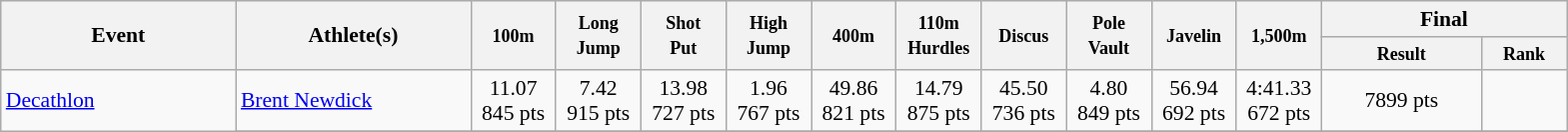<table class=wikitable style="font-size:90%">
<tr>
<th rowspan="2" width=150>Event</th>
<th rowspan="2" width=150>Athlete(s)</th>
<th rowspan="2" width=50><small>100m</small></th>
<th rowspan="2" width=50><small>Long<br>Jump</small></th>
<th rowspan="2" width=50><small>Shot<br>Put</small></th>
<th rowspan="2" width=50><small>High<br>Jump</small></th>
<th rowspan="2" width=50><small>400m</small></th>
<th rowspan="2" width=50><small>110m<br>Hurdles</small></th>
<th rowspan="2" width=50><small>Discus</small></th>
<th rowspan="2" width=50><small>Pole<br>Vault</small></th>
<th rowspan="2" width=50><small>Javelin</small></th>
<th rowspan="2" width=50><small>1,500m</small></th>
<th colspan="2" width=150>Final</th>
</tr>
<tr>
<th style="line-height:1em" width=100><small>Result</small></th>
<th style="line-height:1em" width=50><small>Rank</small></th>
</tr>
<tr>
<td rowspan=3><a href='#'>Decathlon</a></td>
<td><a href='#'>Brent Newdick</a></td>
<td align="center">11.07<br>845 pts</td>
<td align="center">7.42<br>915 pts</td>
<td align="center">13.98<br>727 pts</td>
<td align="center">1.96<br>767 pts</td>
<td align="center">49.86<br>821 pts</td>
<td align="center">14.79<br>875 pts</td>
<td align="center">45.50<br>736 pts</td>
<td align="center">4.80<br>849 pts</td>
<td align="center">56.94<br>692 pts</td>
<td align="center">4:41.33<br>672 pts</td>
<td align="center">7899 pts</td>
<td align="center"></td>
</tr>
<tr>
</tr>
</table>
